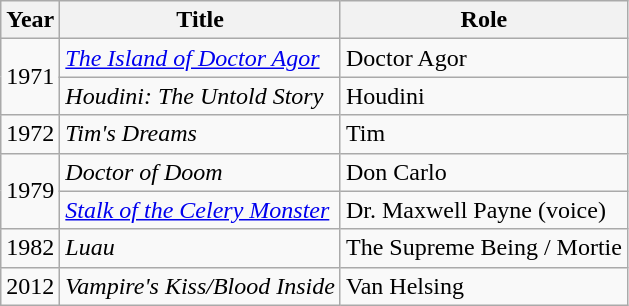<table class="wikitable">
<tr>
<th>Year</th>
<th>Title</th>
<th>Role</th>
</tr>
<tr>
<td rowspan="2">1971</td>
<td scope="row"><em><a href='#'>The Island of Doctor Agor</a></em></td>
<td>Doctor Agor</td>
</tr>
<tr>
<td scope="row"><em>Houdini: The Untold Story</em></td>
<td>Houdini</td>
</tr>
<tr>
<td>1972</td>
<td scope="row"><em>Tim's Dreams</em></td>
<td>Tim</td>
</tr>
<tr>
<td rowspan=2>1979</td>
<td scope="row"><em>Doctor of Doom</em></td>
<td>Don Carlo</td>
</tr>
<tr>
<td scope="row"><em><a href='#'>Stalk of the Celery Monster</a></em></td>
<td>Dr. Maxwell Payne (voice)</td>
</tr>
<tr>
<td>1982</td>
<td scope="row"><em>Luau</em></td>
<td>The Supreme Being / Mortie</td>
</tr>
<tr>
<td>2012</td>
<td scope="row"><em>Vampire's Kiss/Blood Inside</em></td>
<td>Van Helsing</td>
</tr>
</table>
